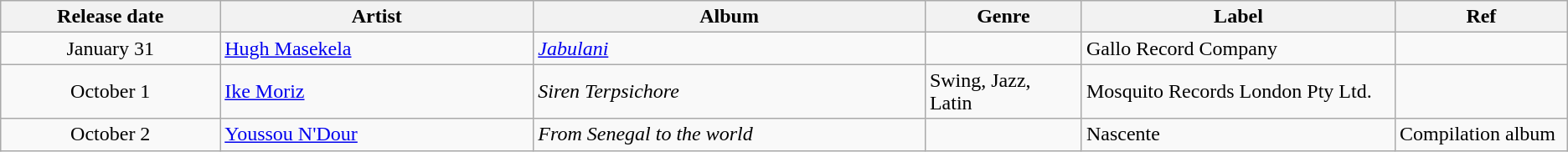<table class="wikitable">
<tr>
<th>Release date</th>
<th style="width:20%;">Artist</th>
<th style="width:25%;">Album</th>
<th style="width:10%;">Genre</th>
<th style="width:20%;">Label</th>
<th style="width:11%;">Ref</th>
</tr>
<tr>
<td style="text-align:center;">January 31</td>
<td><a href='#'>Hugh Masekela</a></td>
<td><em><a href='#'>Jabulani</a></em></td>
<td></td>
<td>Gallo Record Company</td>
<td></td>
</tr>
<tr>
<td style="text-align:center;">October 1</td>
<td><a href='#'>Ike Moriz</a></td>
<td><em>Siren Terpsichore</em></td>
<td>Swing, Jazz, Latin</td>
<td>Mosquito Records London Pty Ltd.</td>
<td></td>
</tr>
<tr>
<td style="text-align:center;">October 2</td>
<td><a href='#'>Youssou N'Dour</a></td>
<td><em>From Senegal to the world</em></td>
<td></td>
<td>Nascente</td>
<td>Compilation album</td>
</tr>
</table>
